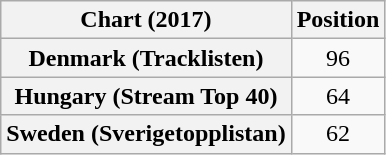<table class="wikitable plainrowheaders" style="text-align:center">
<tr>
<th scope="col">Chart (2017)</th>
<th scope="col">Position</th>
</tr>
<tr>
<th scope="row">Denmark (Tracklisten)</th>
<td>96</td>
</tr>
<tr>
<th scope="row">Hungary (Stream Top 40)</th>
<td>64</td>
</tr>
<tr>
<th scope="row">Sweden (Sverigetopplistan)</th>
<td>62</td>
</tr>
</table>
